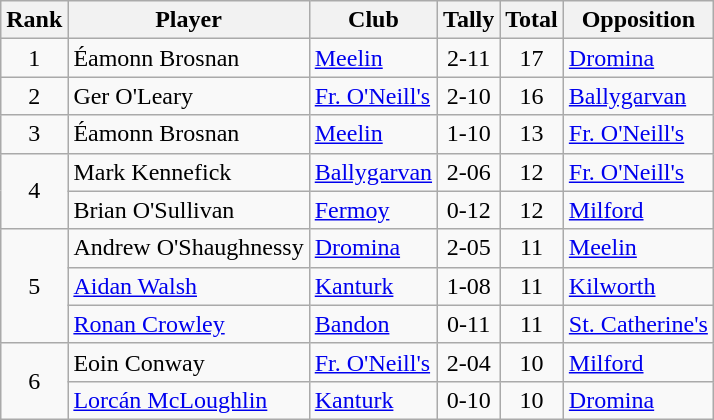<table class="wikitable">
<tr>
<th>Rank</th>
<th>Player</th>
<th>Club</th>
<th>Tally</th>
<th>Total</th>
<th>Opposition</th>
</tr>
<tr>
<td rowspan="1" style="text-align:center;">1</td>
<td>Éamonn Brosnan</td>
<td><a href='#'>Meelin</a></td>
<td align=center>2-11</td>
<td align=center>17</td>
<td><a href='#'>Dromina</a></td>
</tr>
<tr>
<td rowspan="1" style="text-align:center;">2</td>
<td>Ger O'Leary</td>
<td><a href='#'>Fr. O'Neill's</a></td>
<td align=center>2-10</td>
<td align=center>16</td>
<td><a href='#'>Ballygarvan</a></td>
</tr>
<tr>
<td rowspan="1" style="text-align:center;">3</td>
<td>Éamonn Brosnan</td>
<td><a href='#'>Meelin</a></td>
<td align=center>1-10</td>
<td align=center>13</td>
<td><a href='#'>Fr. O'Neill's</a></td>
</tr>
<tr>
<td rowspan="2" style="text-align:center;">4</td>
<td>Mark Kennefick</td>
<td><a href='#'>Ballygarvan</a></td>
<td align=center>2-06</td>
<td align=center>12</td>
<td><a href='#'>Fr. O'Neill's</a></td>
</tr>
<tr>
<td>Brian O'Sullivan</td>
<td><a href='#'>Fermoy</a></td>
<td align=center>0-12</td>
<td align=center>12</td>
<td><a href='#'>Milford</a></td>
</tr>
<tr>
<td rowspan="3" style="text-align:center;">5</td>
<td>Andrew O'Shaughnessy</td>
<td><a href='#'>Dromina</a></td>
<td align=center>2-05</td>
<td align=center>11</td>
<td><a href='#'>Meelin</a></td>
</tr>
<tr>
<td><a href='#'>Aidan Walsh</a></td>
<td><a href='#'>Kanturk</a></td>
<td align=center>1-08</td>
<td align=center>11</td>
<td><a href='#'>Kilworth</a></td>
</tr>
<tr>
<td><a href='#'>Ronan Crowley</a></td>
<td><a href='#'>Bandon</a></td>
<td align=center>0-11</td>
<td align=center>11</td>
<td><a href='#'>St. Catherine's</a></td>
</tr>
<tr>
<td rowspan="2" style="text-align:center;">6</td>
<td>Eoin Conway</td>
<td><a href='#'>Fr. O'Neill's</a></td>
<td align=center>2-04</td>
<td align=center>10</td>
<td><a href='#'>Milford</a></td>
</tr>
<tr>
<td><a href='#'>Lorcán McLoughlin</a></td>
<td><a href='#'>Kanturk</a></td>
<td align=center>0-10</td>
<td align=center>10</td>
<td><a href='#'>Dromina</a></td>
</tr>
</table>
